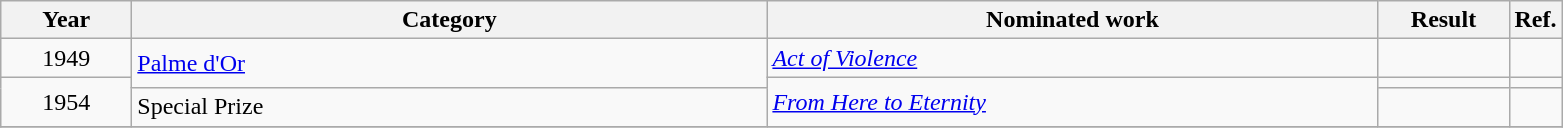<table class=wikitable>
<tr>
<th scope="col" style="width:5em;">Year</th>
<th scope="col" style="width:26em;">Category</th>
<th scope="col" style="width:25em;">Nominated work</th>
<th scope="col" style="width:5em;">Result</th>
<th>Ref.</th>
</tr>
<tr>
<td style="text-align:center;">1949</td>
<td rowspan=2><a href='#'>Palme d'Or</a></td>
<td><em><a href='#'>Act of Violence</a></em></td>
<td></td>
<td></td>
</tr>
<tr>
<td style="text-align:center;", rowspan=2>1954</td>
<td rowspan=2><em><a href='#'>From Here to Eternity</a></em></td>
<td></td>
</tr>
<tr>
<td>Special Prize</td>
<td></td>
<td></td>
</tr>
<tr>
</tr>
</table>
